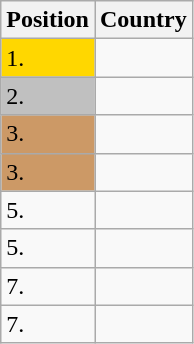<table class=wikitable>
<tr>
<th>Position</th>
<th>Country</th>
</tr>
<tr>
<td bgcolor=gold>1.</td>
<td></td>
</tr>
<tr>
<td bgcolor=silver>2.</td>
<td></td>
</tr>
<tr>
<td bgcolor="CC9966">3.</td>
<td></td>
</tr>
<tr>
<td bgcolor="CC9966">3.</td>
<td></td>
</tr>
<tr>
<td>5.</td>
<td></td>
</tr>
<tr>
<td>5.</td>
<td></td>
</tr>
<tr>
<td>7.</td>
<td></td>
</tr>
<tr>
<td>7.</td>
<td></td>
</tr>
</table>
